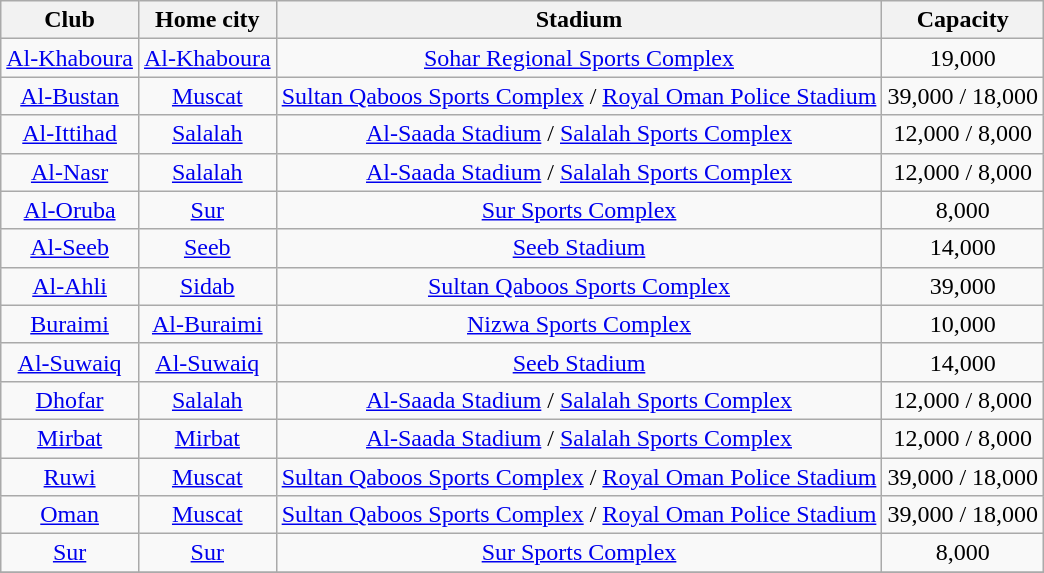<table class="wikitable" style="text-align: center;">
<tr>
<th>Club</th>
<th>Home city</th>
<th>Stadium</th>
<th>Capacity</th>
</tr>
<tr>
<td><a href='#'>Al-Khaboura</a></td>
<td><a href='#'>Al-Khaboura</a></td>
<td><a href='#'>Sohar Regional Sports Complex</a></td>
<td>19,000</td>
</tr>
<tr>
<td><a href='#'>Al-Bustan</a></td>
<td><a href='#'>Muscat</a></td>
<td><a href='#'>Sultan Qaboos Sports Complex</a> / <a href='#'>Royal Oman Police Stadium</a></td>
<td>39,000 / 18,000</td>
</tr>
<tr>
<td><a href='#'>Al-Ittihad</a></td>
<td><a href='#'>Salalah</a></td>
<td><a href='#'>Al-Saada Stadium</a> / <a href='#'>Salalah Sports Complex</a></td>
<td>12,000 / 8,000</td>
</tr>
<tr>
<td><a href='#'>Al-Nasr</a></td>
<td><a href='#'>Salalah</a></td>
<td><a href='#'>Al-Saada Stadium</a> / <a href='#'>Salalah Sports Complex</a></td>
<td>12,000 / 8,000</td>
</tr>
<tr>
<td><a href='#'>Al-Oruba</a></td>
<td><a href='#'>Sur</a></td>
<td><a href='#'>Sur Sports Complex</a></td>
<td>8,000</td>
</tr>
<tr>
<td><a href='#'>Al-Seeb</a></td>
<td><a href='#'>Seeb</a></td>
<td><a href='#'>Seeb Stadium</a></td>
<td>14,000</td>
</tr>
<tr>
<td><a href='#'>Al-Ahli</a></td>
<td><a href='#'>Sidab</a></td>
<td><a href='#'>Sultan Qaboos Sports Complex</a></td>
<td>39,000</td>
</tr>
<tr>
<td><a href='#'>Buraimi</a></td>
<td><a href='#'>Al-Buraimi</a></td>
<td><a href='#'>Nizwa Sports Complex</a></td>
<td>10,000</td>
</tr>
<tr>
<td><a href='#'>Al-Suwaiq</a></td>
<td><a href='#'>Al-Suwaiq</a></td>
<td><a href='#'>Seeb Stadium</a></td>
<td>14,000</td>
</tr>
<tr>
<td><a href='#'>Dhofar</a></td>
<td><a href='#'>Salalah</a></td>
<td><a href='#'>Al-Saada Stadium</a> / <a href='#'>Salalah Sports Complex</a></td>
<td>12,000 / 8,000</td>
</tr>
<tr>
<td><a href='#'>Mirbat</a></td>
<td><a href='#'>Mirbat</a></td>
<td><a href='#'>Al-Saada Stadium</a> / <a href='#'>Salalah Sports Complex</a></td>
<td>12,000 / 8,000</td>
</tr>
<tr>
<td><a href='#'>Ruwi</a></td>
<td><a href='#'>Muscat</a></td>
<td><a href='#'>Sultan Qaboos Sports Complex</a> / <a href='#'>Royal Oman Police Stadium</a></td>
<td>39,000 / 18,000</td>
</tr>
<tr>
<td><a href='#'>Oman</a></td>
<td><a href='#'>Muscat</a></td>
<td><a href='#'>Sultan Qaboos Sports Complex</a> / <a href='#'>Royal Oman Police Stadium</a></td>
<td>39,000 / 18,000</td>
</tr>
<tr>
<td><a href='#'>Sur</a></td>
<td><a href='#'>Sur</a></td>
<td><a href='#'>Sur Sports Complex</a></td>
<td>8,000</td>
</tr>
<tr>
</tr>
</table>
